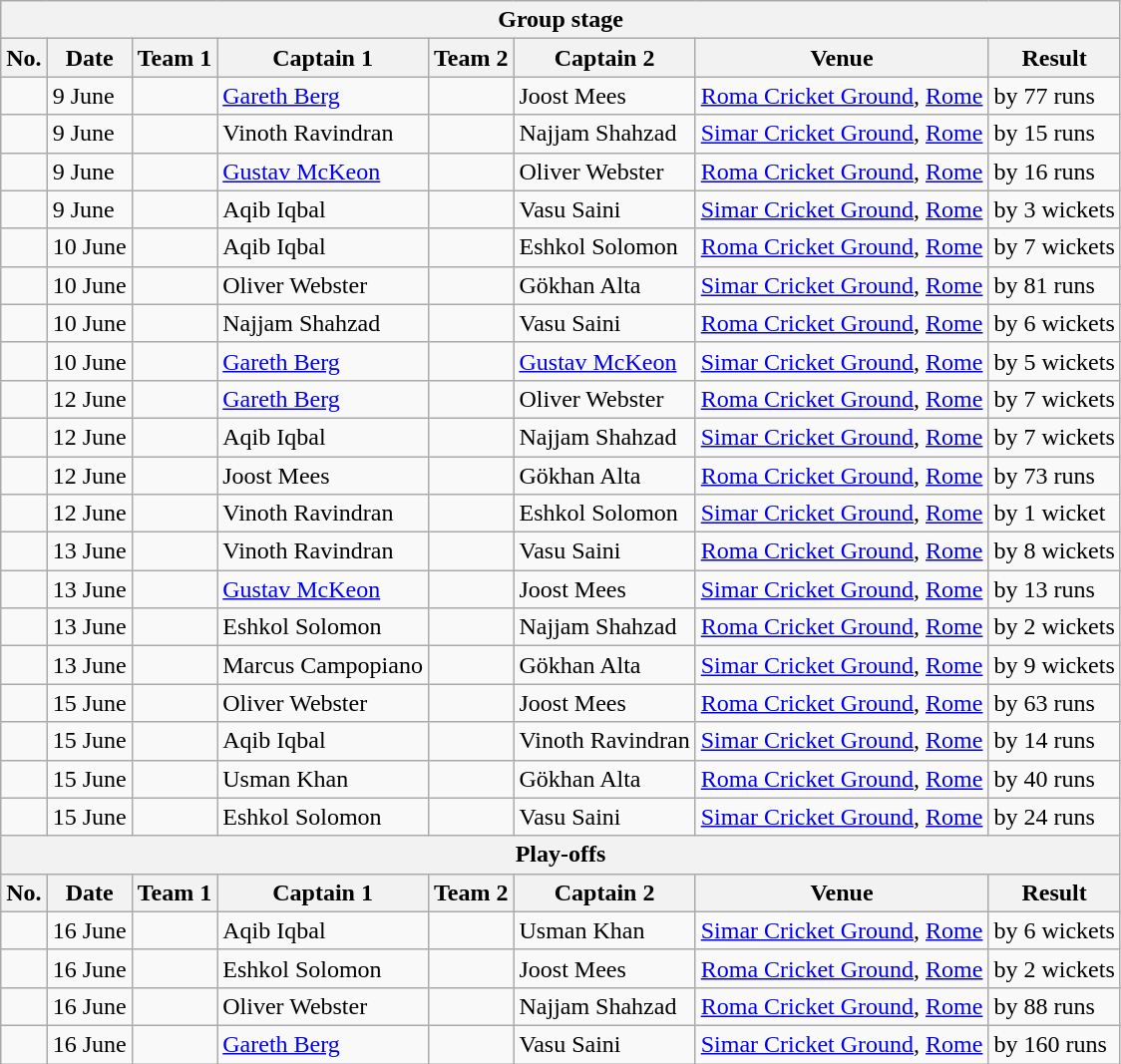<table class="wikitable">
<tr>
<th colspan="8">Group stage</th>
</tr>
<tr>
<th>No.</th>
<th>Date</th>
<th>Team 1</th>
<th>Captain 1</th>
<th>Team 2</th>
<th>Captain 2</th>
<th>Venue</th>
<th>Result</th>
</tr>
<tr>
<td></td>
<td>9 June</td>
<td></td>
<td><a href='#'>Gareth Berg</a></td>
<td></td>
<td>Joost Mees</td>
<td><a href='#'>Roma Cricket Ground</a>, <a href='#'>Rome</a></td>
<td> by 77 runs</td>
</tr>
<tr>
<td></td>
<td>9 June</td>
<td></td>
<td>Vinoth Ravindran</td>
<td></td>
<td>Najjam Shahzad</td>
<td><a href='#'>Simar Cricket Ground</a>, <a href='#'>Rome</a></td>
<td> by 15 runs</td>
</tr>
<tr>
<td></td>
<td>9 June</td>
<td></td>
<td><a href='#'>Gustav McKeon</a></td>
<td></td>
<td>Oliver Webster</td>
<td><a href='#'>Roma Cricket Ground</a>, <a href='#'>Rome</a></td>
<td> by 16 runs</td>
</tr>
<tr>
<td></td>
<td>9 June</td>
<td></td>
<td>Aqib Iqbal</td>
<td></td>
<td>Vasu Saini</td>
<td><a href='#'>Simar Cricket Ground</a>, <a href='#'>Rome</a></td>
<td> by 3 wickets</td>
</tr>
<tr>
<td></td>
<td>10 June</td>
<td></td>
<td>Aqib Iqbal</td>
<td></td>
<td>Eshkol Solomon</td>
<td><a href='#'>Roma Cricket Ground</a>, <a href='#'>Rome</a></td>
<td> by 7 wickets</td>
</tr>
<tr>
<td></td>
<td>10 June</td>
<td></td>
<td>Oliver Webster</td>
<td></td>
<td>Gökhan Alta</td>
<td><a href='#'>Simar Cricket Ground</a>, <a href='#'>Rome</a></td>
<td> by 81 runs</td>
</tr>
<tr>
<td></td>
<td>10 June</td>
<td></td>
<td>Najjam Shahzad</td>
<td></td>
<td>Vasu Saini</td>
<td><a href='#'>Roma Cricket Ground</a>, <a href='#'>Rome</a></td>
<td> by 6 wickets</td>
</tr>
<tr>
<td></td>
<td>10 June</td>
<td></td>
<td><a href='#'>Gareth Berg</a></td>
<td></td>
<td><a href='#'>Gustav McKeon</a></td>
<td><a href='#'>Simar Cricket Ground</a>, <a href='#'>Rome</a></td>
<td> by 5 wickets</td>
</tr>
<tr>
<td></td>
<td>12 June</td>
<td></td>
<td><a href='#'>Gareth Berg</a></td>
<td></td>
<td>Oliver Webster</td>
<td><a href='#'>Roma Cricket Ground</a>, <a href='#'>Rome</a></td>
<td> by 7 wickets</td>
</tr>
<tr>
<td></td>
<td>12 June</td>
<td></td>
<td>Aqib Iqbal</td>
<td></td>
<td>Najjam Shahzad</td>
<td><a href='#'>Simar Cricket Ground</a>, <a href='#'>Rome</a></td>
<td> by 7 wickets</td>
</tr>
<tr>
<td></td>
<td>12 June</td>
<td></td>
<td>Joost Mees</td>
<td></td>
<td>Gökhan Alta</td>
<td><a href='#'>Roma Cricket Ground</a>, <a href='#'>Rome</a></td>
<td> by 73 runs</td>
</tr>
<tr>
<td></td>
<td>12 June</td>
<td></td>
<td>Vinoth Ravindran</td>
<td></td>
<td>Eshkol Solomon</td>
<td><a href='#'>Simar Cricket Ground</a>, <a href='#'>Rome</a></td>
<td> by 1 wicket</td>
</tr>
<tr>
<td></td>
<td>13 June</td>
<td></td>
<td>Vinoth Ravindran</td>
<td></td>
<td>Vasu Saini</td>
<td><a href='#'>Roma Cricket Ground</a>, <a href='#'>Rome</a></td>
<td> by 8 wickets</td>
</tr>
<tr>
<td></td>
<td>13 June</td>
<td></td>
<td><a href='#'>Gustav McKeon</a></td>
<td></td>
<td>Joost Mees</td>
<td><a href='#'>Simar Cricket Ground</a>, <a href='#'>Rome</a></td>
<td> by 13 runs</td>
</tr>
<tr>
<td></td>
<td>13 June</td>
<td></td>
<td>Eshkol Solomon</td>
<td></td>
<td>Najjam Shahzad</td>
<td><a href='#'>Roma Cricket Ground</a>, <a href='#'>Rome</a></td>
<td> by 2 wickets</td>
</tr>
<tr>
<td></td>
<td>13 June</td>
<td></td>
<td>Marcus Campopiano</td>
<td></td>
<td>Gökhan Alta</td>
<td><a href='#'>Simar Cricket Ground</a>, <a href='#'>Rome</a></td>
<td> by 9 wickets</td>
</tr>
<tr>
<td></td>
<td>15 June</td>
<td></td>
<td>Oliver Webster</td>
<td></td>
<td>Joost Mees</td>
<td><a href='#'>Roma Cricket Ground</a>, <a href='#'>Rome</a></td>
<td> by 63 runs</td>
</tr>
<tr>
<td></td>
<td>15 June</td>
<td></td>
<td>Aqib Iqbal</td>
<td></td>
<td>Vinoth Ravindran</td>
<td><a href='#'>Simar Cricket Ground</a>, <a href='#'>Rome</a></td>
<td> by 14 runs</td>
</tr>
<tr>
<td></td>
<td>15 June</td>
<td></td>
<td>Usman Khan</td>
<td></td>
<td>Gökhan Alta</td>
<td><a href='#'>Roma Cricket Ground</a>, <a href='#'>Rome</a></td>
<td> by 40 runs</td>
</tr>
<tr>
<td></td>
<td>15 June</td>
<td></td>
<td>Eshkol Solomon</td>
<td></td>
<td>Vasu Saini</td>
<td><a href='#'>Simar Cricket Ground</a>, <a href='#'>Rome</a></td>
<td> by 24 runs</td>
</tr>
<tr>
<th colspan="8">Play-offs</th>
</tr>
<tr>
<th>No.</th>
<th>Date</th>
<th>Team 1</th>
<th>Captain 1</th>
<th>Team 2</th>
<th>Captain 2</th>
<th>Venue</th>
<th>Result</th>
</tr>
<tr>
<td></td>
<td>16 June</td>
<td></td>
<td>Aqib Iqbal</td>
<td></td>
<td>Usman Khan</td>
<td><a href='#'>Simar Cricket Ground</a>, <a href='#'>Rome</a></td>
<td> by 6 wickets</td>
</tr>
<tr>
<td></td>
<td>16 June</td>
<td></td>
<td>Eshkol Solomon</td>
<td></td>
<td>Joost Mees</td>
<td><a href='#'>Roma Cricket Ground</a>, <a href='#'>Rome</a></td>
<td> by 2 wickets</td>
</tr>
<tr>
<td></td>
<td>16 June</td>
<td></td>
<td>Oliver Webster</td>
<td></td>
<td>Najjam Shahzad</td>
<td><a href='#'>Roma Cricket Ground</a>, <a href='#'>Rome</a></td>
<td> by 88 runs</td>
</tr>
<tr>
<td></td>
<td>16 June</td>
<td></td>
<td><a href='#'>Gareth Berg</a></td>
<td></td>
<td>Vasu Saini</td>
<td><a href='#'>Simar Cricket Ground</a>, <a href='#'>Rome</a></td>
<td> by 160 runs</td>
</tr>
</table>
